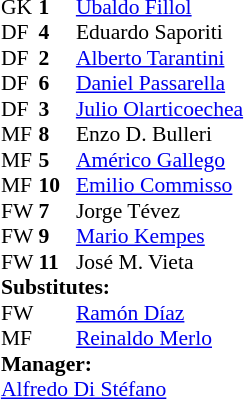<table cellspacing="0" cellpadding="0" style="font-size:90%; margin:0.2em auto;">
<tr>
<th width="25"></th>
<th width="25"></th>
</tr>
<tr>
<td>GK</td>
<td><strong>1</strong></td>
<td> <a href='#'>Ubaldo Fillol</a></td>
</tr>
<tr>
<td>DF</td>
<td><strong>4</strong></td>
<td> Eduardo Saporiti</td>
</tr>
<tr>
<td>DF</td>
<td><strong>2</strong></td>
<td> <a href='#'>Alberto Tarantini</a></td>
</tr>
<tr>
<td>DF</td>
<td><strong>6</strong></td>
<td> <a href='#'>Daniel Passarella</a></td>
</tr>
<tr>
<td>DF</td>
<td><strong>3</strong></td>
<td> <a href='#'>Julio Olarticoechea</a></td>
</tr>
<tr>
<td>MF</td>
<td><strong>8</strong></td>
<td> Enzo D. Bulleri</td>
</tr>
<tr>
<td>MF</td>
<td><strong>5</strong></td>
<td> <a href='#'>Américo Gallego</a></td>
</tr>
<tr>
<td>MF</td>
<td><strong>10</strong></td>
<td> <a href='#'>Emilio Commisso</a></td>
</tr>
<tr>
<td>FW</td>
<td><strong>7</strong></td>
<td> Jorge Tévez</td>
<td></td>
<td></td>
</tr>
<tr>
<td>FW</td>
<td><strong>9</strong></td>
<td> <a href='#'>Mario Kempes</a></td>
</tr>
<tr>
<td>FW</td>
<td><strong>11</strong></td>
<td> José M. Vieta</td>
<td></td>
<td></td>
</tr>
<tr>
<td colspan=3><strong>Substitutes:</strong></td>
</tr>
<tr>
<td>FW</td>
<td></td>
<td> <a href='#'>Ramón Díaz</a></td>
<td></td>
<td></td>
</tr>
<tr>
<td>MF</td>
<td></td>
<td> <a href='#'>Reinaldo Merlo</a></td>
<td></td>
<td></td>
</tr>
<tr>
<td colspan=3><strong>Manager:</strong></td>
</tr>
<tr>
<td colspan=4> <a href='#'>Alfredo Di Stéfano</a></td>
</tr>
</table>
